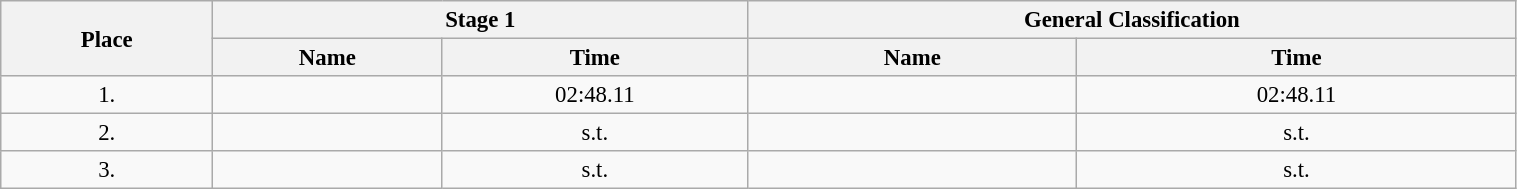<table class="wikitable" style="font-size:95%; width:80%; text-align:center;">
<tr>
<th rowspan="2">Place</th>
<th colspan="2">Stage 1</th>
<th colspan="2">General Classification</th>
</tr>
<tr>
<th>Name</th>
<th>Time</th>
<th>Name</th>
<th>Time</th>
</tr>
<tr>
<td>1.</td>
<td style="text-align:left;"></td>
<td>02:48.11</td>
<td style="text-align:left;"></td>
<td>02:48.11</td>
</tr>
<tr>
<td>2.</td>
<td style="text-align:left;"></td>
<td>s.t.</td>
<td style="text-align:left;"></td>
<td>s.t.</td>
</tr>
<tr>
<td>3.</td>
<td style="text-align:left;"></td>
<td>s.t.</td>
<td style="text-align:left;"></td>
<td>s.t.</td>
</tr>
</table>
